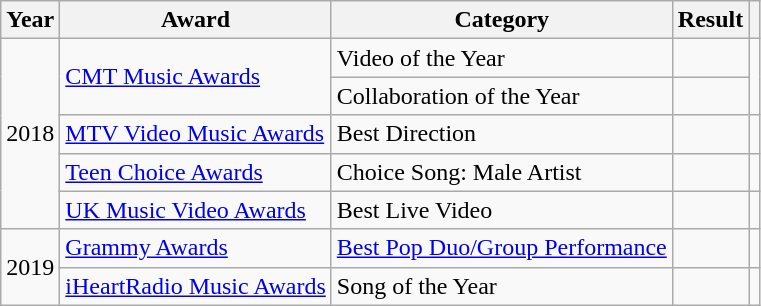<table class="wikitable">
<tr>
<th>Year</th>
<th>Award</th>
<th>Category</th>
<th>Result</th>
<th></th>
</tr>
<tr>
<td rowspan=5>2018</td>
<td rowspan=2><a href='#'>CMT Music Awards</a></td>
<td>Video of the Year</td>
<td></td>
<td rowspan=2 style="text-align:center;"></td>
</tr>
<tr>
<td>Collaboration of the Year</td>
<td></td>
</tr>
<tr>
<td><a href='#'>MTV Video Music Awards</a></td>
<td>Best Direction</td>
<td></td>
<td style="text-align:center;"></td>
</tr>
<tr>
<td><a href='#'>Teen Choice Awards</a></td>
<td>Choice Song: Male Artist</td>
<td></td>
<td style="text-align:center;"></td>
</tr>
<tr>
<td><a href='#'>UK Music Video Awards</a></td>
<td>Best Live Video</td>
<td></td>
<td style="text-align:center;"></td>
</tr>
<tr>
<td rowspan=2>2019</td>
<td rowspan=1><a href='#'>Grammy Awards</a></td>
<td><a href='#'>Best Pop Duo/Group Performance</a></td>
<td></td>
<td style="text-align:center;"></td>
</tr>
<tr>
<td rowspan=1><a href='#'>iHeartRadio Music Awards</a></td>
<td>Song of the Year</td>
<td></td>
<td style="text-align:center;"></td>
</tr>
</table>
